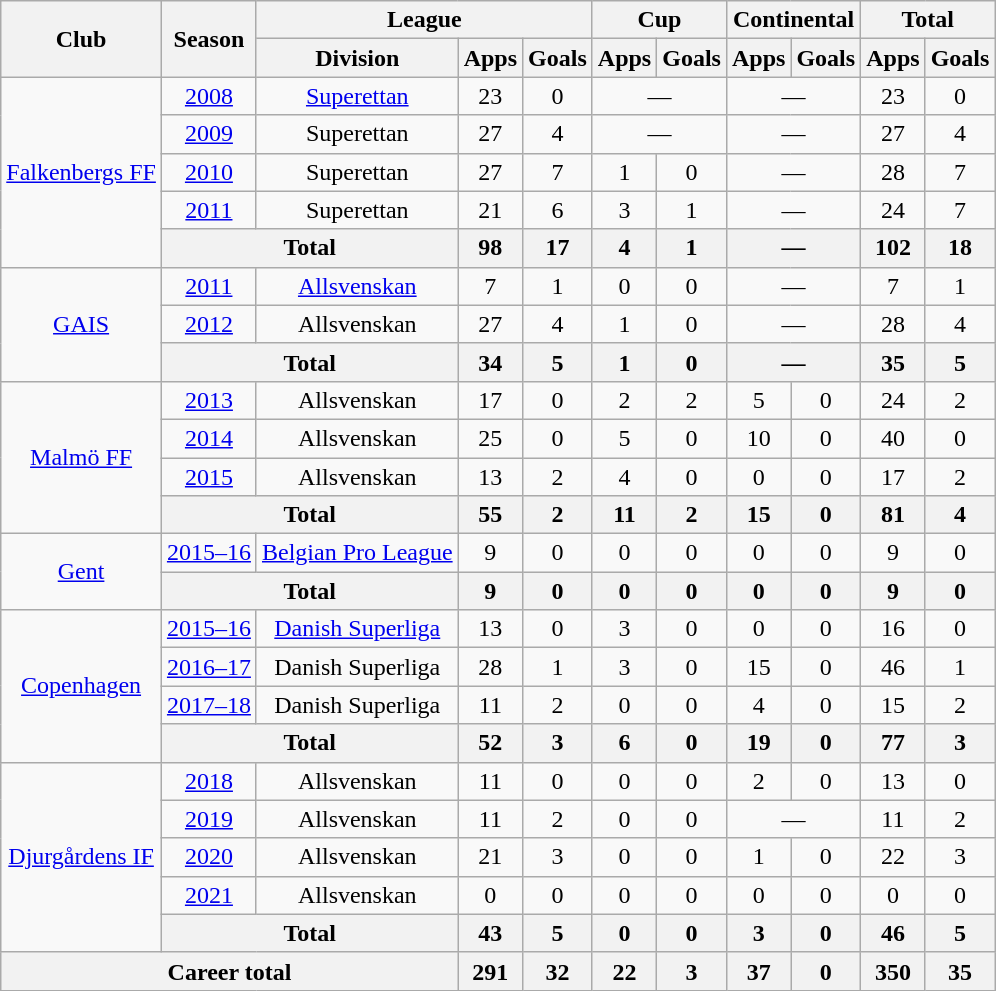<table class="wikitable" style="text-align:center;">
<tr>
<th rowspan="2">Club</th>
<th rowspan="2">Season</th>
<th colspan="3">League</th>
<th colspan="2">Cup</th>
<th colspan="2">Continental</th>
<th colspan="2">Total</th>
</tr>
<tr>
<th>Division</th>
<th>Apps</th>
<th>Goals</th>
<th>Apps</th>
<th>Goals</th>
<th>Apps</th>
<th>Goals</th>
<th>Apps</th>
<th>Goals</th>
</tr>
<tr>
<td rowspan="5"><a href='#'>Falkenbergs FF</a></td>
<td><a href='#'>2008</a></td>
<td><a href='#'>Superettan</a></td>
<td>23</td>
<td>0</td>
<td colspan="2">—</td>
<td colspan="2">—</td>
<td>23</td>
<td>0</td>
</tr>
<tr>
<td><a href='#'>2009</a></td>
<td>Superettan</td>
<td>27</td>
<td>4</td>
<td colspan="2">—</td>
<td colspan="2">—</td>
<td>27</td>
<td>4</td>
</tr>
<tr>
<td><a href='#'>2010</a></td>
<td>Superettan</td>
<td>27</td>
<td>7</td>
<td>1</td>
<td>0</td>
<td colspan="2">—</td>
<td>28</td>
<td>7</td>
</tr>
<tr>
<td><a href='#'>2011</a></td>
<td>Superettan</td>
<td>21</td>
<td>6</td>
<td>3</td>
<td>1</td>
<td colspan="2">—</td>
<td>24</td>
<td>7</td>
</tr>
<tr>
<th colspan="2">Total</th>
<th>98</th>
<th>17</th>
<th>4</th>
<th>1</th>
<th colspan="2">—</th>
<th>102</th>
<th>18</th>
</tr>
<tr>
<td rowspan="3"><a href='#'>GAIS</a></td>
<td><a href='#'>2011</a></td>
<td><a href='#'>Allsvenskan</a></td>
<td>7</td>
<td>1</td>
<td>0</td>
<td>0</td>
<td colspan="2">—</td>
<td>7</td>
<td>1</td>
</tr>
<tr>
<td><a href='#'>2012</a></td>
<td>Allsvenskan</td>
<td>27</td>
<td>4</td>
<td>1</td>
<td>0</td>
<td colspan="2">—</td>
<td>28</td>
<td>4</td>
</tr>
<tr>
<th colspan="2">Total</th>
<th>34</th>
<th>5</th>
<th>1</th>
<th>0</th>
<th colspan="2">—</th>
<th>35</th>
<th>5</th>
</tr>
<tr>
<td rowspan="4"><a href='#'>Malmö FF</a></td>
<td><a href='#'>2013</a></td>
<td>Allsvenskan</td>
<td>17</td>
<td>0</td>
<td>2</td>
<td>2</td>
<td>5</td>
<td>0</td>
<td>24</td>
<td>2</td>
</tr>
<tr>
<td><a href='#'>2014</a></td>
<td>Allsvenskan</td>
<td>25</td>
<td>0</td>
<td>5</td>
<td>0</td>
<td>10</td>
<td>0</td>
<td>40</td>
<td>0</td>
</tr>
<tr>
<td><a href='#'>2015</a></td>
<td>Allsvenskan</td>
<td>13</td>
<td>2</td>
<td>4</td>
<td>0</td>
<td>0</td>
<td>0</td>
<td>17</td>
<td>2</td>
</tr>
<tr>
<th colspan="2">Total</th>
<th>55</th>
<th>2</th>
<th>11</th>
<th>2</th>
<th>15</th>
<th>0</th>
<th>81</th>
<th>4</th>
</tr>
<tr>
<td rowspan="2"><a href='#'>Gent</a></td>
<td><a href='#'>2015–16</a></td>
<td><a href='#'>Belgian Pro League</a></td>
<td>9</td>
<td>0</td>
<td>0</td>
<td>0</td>
<td>0</td>
<td>0</td>
<td>9</td>
<td>0</td>
</tr>
<tr>
<th colspan="2">Total</th>
<th>9</th>
<th>0</th>
<th>0</th>
<th>0</th>
<th>0</th>
<th>0</th>
<th>9</th>
<th>0</th>
</tr>
<tr>
<td rowspan="4"><a href='#'>Copenhagen</a></td>
<td><a href='#'>2015–16</a></td>
<td><a href='#'>Danish Superliga</a></td>
<td>13</td>
<td>0</td>
<td>3</td>
<td>0</td>
<td>0</td>
<td>0</td>
<td>16</td>
<td>0</td>
</tr>
<tr>
<td><a href='#'>2016–17</a></td>
<td>Danish Superliga</td>
<td>28</td>
<td>1</td>
<td>3</td>
<td>0</td>
<td>15</td>
<td>0</td>
<td>46</td>
<td>1</td>
</tr>
<tr>
<td><a href='#'>2017–18</a></td>
<td>Danish Superliga</td>
<td>11</td>
<td>2</td>
<td>0</td>
<td>0</td>
<td>4</td>
<td>0</td>
<td>15</td>
<td>2</td>
</tr>
<tr>
<th colspan="2">Total</th>
<th>52</th>
<th>3</th>
<th>6</th>
<th>0</th>
<th>19</th>
<th>0</th>
<th>77</th>
<th>3</th>
</tr>
<tr>
<td rowspan="5"><a href='#'>Djurgårdens IF</a></td>
<td><a href='#'>2018</a></td>
<td>Allsvenskan</td>
<td>11</td>
<td>0</td>
<td>0</td>
<td>0</td>
<td>2</td>
<td>0</td>
<td>13</td>
<td>0</td>
</tr>
<tr>
<td><a href='#'>2019</a></td>
<td>Allsvenskan</td>
<td>11</td>
<td>2</td>
<td>0</td>
<td>0</td>
<td colspan="2">—</td>
<td>11</td>
<td>2</td>
</tr>
<tr>
<td><a href='#'>2020</a></td>
<td>Allsvenskan</td>
<td>21</td>
<td>3</td>
<td>0</td>
<td>0</td>
<td>1</td>
<td>0</td>
<td>22</td>
<td>3</td>
</tr>
<tr>
<td><a href='#'>2021</a></td>
<td>Allsvenskan</td>
<td>0</td>
<td>0</td>
<td>0</td>
<td>0</td>
<td>0</td>
<td>0</td>
<td>0</td>
<td>0</td>
</tr>
<tr>
<th colspan="2">Total</th>
<th>43</th>
<th>5</th>
<th>0</th>
<th>0</th>
<th>3</th>
<th>0</th>
<th>46</th>
<th>5</th>
</tr>
<tr>
<th colspan="3">Career total</th>
<th>291</th>
<th>32</th>
<th>22</th>
<th>3</th>
<th>37</th>
<th>0</th>
<th>350</th>
<th>35</th>
</tr>
</table>
